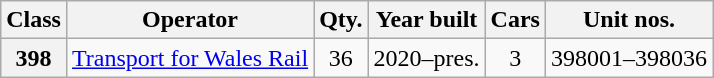<table class="wikitable">
<tr>
<th>Class</th>
<th>Operator</th>
<th>Qty.</th>
<th>Year built</th>
<th>Cars</th>
<th>Unit nos.</th>
</tr>
<tr>
<th scope=row>398</th>
<td><a href='#'>Transport for Wales Rail</a></td>
<td align=center>36</td>
<td align=center>2020–pres.</td>
<td align=center>3</td>
<td>398001–398036</td>
</tr>
</table>
